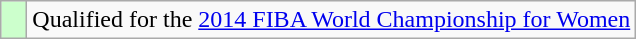<table class="wikitable">
<tr>
<td width=10px bgcolor=ccffcc></td>
<td>Qualified for the <a href='#'>2014 FIBA World Championship for Women</a></td>
</tr>
</table>
